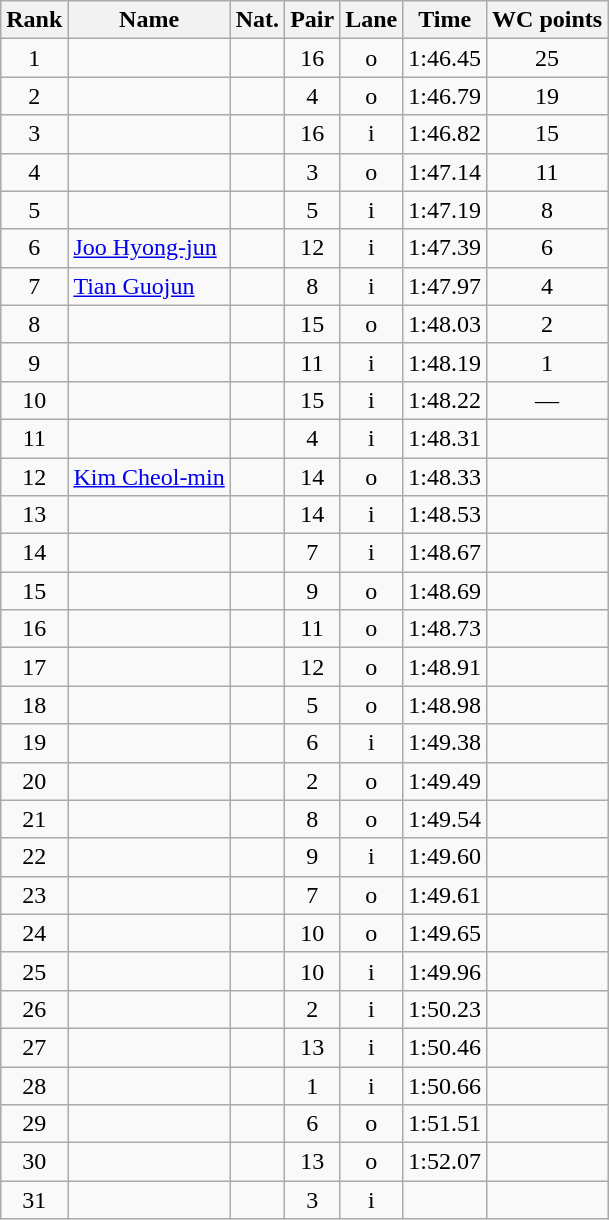<table class="wikitable sortable" style="text-align:center">
<tr>
<th>Rank</th>
<th>Name</th>
<th>Nat.</th>
<th>Pair</th>
<th>Lane</th>
<th>Time</th>
<th>WC points</th>
</tr>
<tr>
<td>1</td>
<td align=left></td>
<td></td>
<td>16</td>
<td>o</td>
<td>1:46.45</td>
<td>25</td>
</tr>
<tr>
<td>2</td>
<td align=left></td>
<td></td>
<td>4</td>
<td>o</td>
<td>1:46.79</td>
<td>19</td>
</tr>
<tr>
<td>3</td>
<td align=left></td>
<td></td>
<td>16</td>
<td>i</td>
<td>1:46.82</td>
<td>15</td>
</tr>
<tr>
<td>4</td>
<td align=left></td>
<td></td>
<td>3</td>
<td>o</td>
<td>1:47.14</td>
<td>11</td>
</tr>
<tr>
<td>5</td>
<td align=left></td>
<td></td>
<td>5</td>
<td>i</td>
<td>1:47.19</td>
<td>8</td>
</tr>
<tr>
<td>6</td>
<td align=left><a href='#'>Joo Hyong-jun</a></td>
<td></td>
<td>12</td>
<td>i</td>
<td>1:47.39</td>
<td>6</td>
</tr>
<tr>
<td>7</td>
<td align=left><a href='#'>Tian Guojun</a></td>
<td></td>
<td>8</td>
<td>i</td>
<td>1:47.97</td>
<td>4</td>
</tr>
<tr>
<td>8</td>
<td align=left></td>
<td></td>
<td>15</td>
<td>o</td>
<td>1:48.03</td>
<td>2</td>
</tr>
<tr>
<td>9</td>
<td align=left></td>
<td></td>
<td>11</td>
<td>i</td>
<td>1:48.19</td>
<td>1</td>
</tr>
<tr>
<td>10</td>
<td align=left></td>
<td></td>
<td>15</td>
<td>i</td>
<td>1:48.22</td>
<td>—</td>
</tr>
<tr>
<td>11</td>
<td align=left></td>
<td></td>
<td>4</td>
<td>i</td>
<td>1:48.31</td>
<td></td>
</tr>
<tr>
<td>12</td>
<td align=left><a href='#'>Kim Cheol-min</a></td>
<td></td>
<td>14</td>
<td>o</td>
<td>1:48.33</td>
<td></td>
</tr>
<tr>
<td>13</td>
<td align=left></td>
<td></td>
<td>14</td>
<td>i</td>
<td>1:48.53</td>
<td></td>
</tr>
<tr>
<td>14</td>
<td align=left></td>
<td></td>
<td>7</td>
<td>i</td>
<td>1:48.67</td>
<td></td>
</tr>
<tr>
<td>15</td>
<td align=left></td>
<td></td>
<td>9</td>
<td>o</td>
<td>1:48.69</td>
<td></td>
</tr>
<tr>
<td>16</td>
<td align=left></td>
<td></td>
<td>11</td>
<td>o</td>
<td>1:48.73</td>
<td></td>
</tr>
<tr>
<td>17</td>
<td align=left></td>
<td></td>
<td>12</td>
<td>o</td>
<td>1:48.91</td>
<td></td>
</tr>
<tr>
<td>18</td>
<td align=left></td>
<td></td>
<td>5</td>
<td>o</td>
<td>1:48.98</td>
<td></td>
</tr>
<tr>
<td>19</td>
<td align=left></td>
<td></td>
<td>6</td>
<td>i</td>
<td>1:49.38</td>
<td></td>
</tr>
<tr>
<td>20</td>
<td align=left></td>
<td></td>
<td>2</td>
<td>o</td>
<td>1:49.49</td>
<td></td>
</tr>
<tr>
<td>21</td>
<td align=left></td>
<td></td>
<td>8</td>
<td>o</td>
<td>1:49.54</td>
<td></td>
</tr>
<tr>
<td>22</td>
<td align=left></td>
<td></td>
<td>9</td>
<td>i</td>
<td>1:49.60</td>
<td></td>
</tr>
<tr>
<td>23</td>
<td align=left></td>
<td></td>
<td>7</td>
<td>o</td>
<td>1:49.61</td>
<td></td>
</tr>
<tr>
<td>24</td>
<td align=left></td>
<td></td>
<td>10</td>
<td>o</td>
<td>1:49.65</td>
<td></td>
</tr>
<tr>
<td>25</td>
<td align=left></td>
<td></td>
<td>10</td>
<td>i</td>
<td>1:49.96</td>
<td></td>
</tr>
<tr>
<td>26</td>
<td align=left></td>
<td></td>
<td>2</td>
<td>i</td>
<td>1:50.23</td>
<td></td>
</tr>
<tr>
<td>27</td>
<td align=left></td>
<td></td>
<td>13</td>
<td>i</td>
<td>1:50.46</td>
<td></td>
</tr>
<tr>
<td>28</td>
<td align=left></td>
<td></td>
<td>1</td>
<td>i</td>
<td>1:50.66</td>
<td></td>
</tr>
<tr>
<td>29</td>
<td align=left></td>
<td></td>
<td>6</td>
<td>o</td>
<td>1:51.51</td>
<td></td>
</tr>
<tr>
<td>30</td>
<td align=left></td>
<td></td>
<td>13</td>
<td>o</td>
<td>1:52.07</td>
<td></td>
</tr>
<tr>
<td>31</td>
<td align=left></td>
<td></td>
<td>3</td>
<td>i</td>
<td></td>
<td></td>
</tr>
</table>
